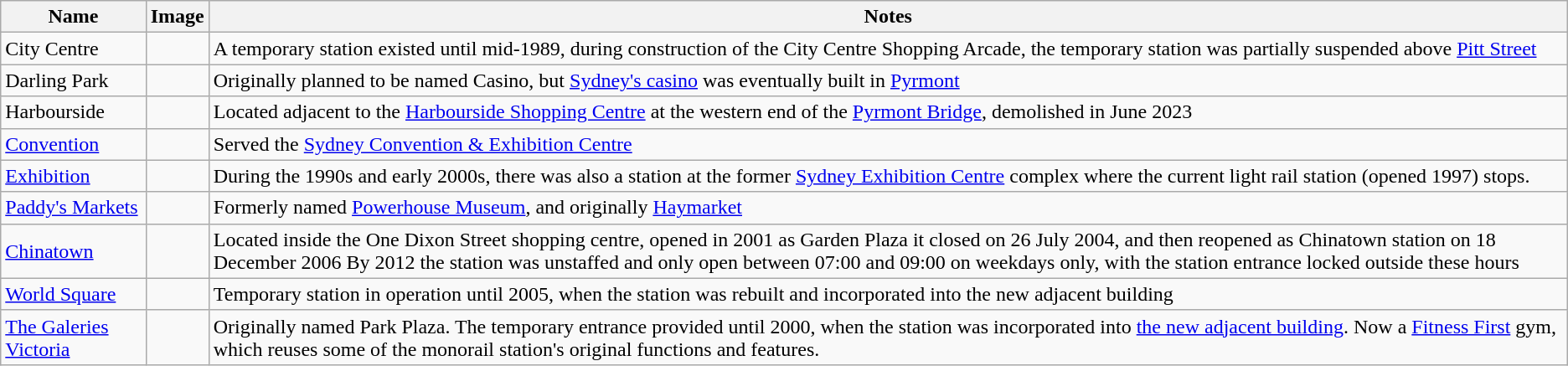<table class="wikitable">
<tr>
<th>Name</th>
<th>Image</th>
<th>Notes</th>
</tr>
<tr>
<td>City Centre</td>
<td></td>
<td>A temporary station existed until mid-1989, during construction of the City Centre Shopping Arcade, the temporary station was partially suspended above <a href='#'>Pitt Street</a></td>
</tr>
<tr>
<td>Darling Park</td>
<td align="center"></td>
<td>Originally planned to be named Casino, but <a href='#'>Sydney's casino</a> was eventually built in <a href='#'>Pyrmont</a></td>
</tr>
<tr>
<td>Harbourside</td>
<td></td>
<td>Located adjacent to the <a href='#'>Harbourside Shopping Centre</a> at the western end of the <a href='#'>Pyrmont Bridge</a>, demolished in June 2023</td>
</tr>
<tr>
<td><a href='#'>Convention</a></td>
<td></td>
<td>Served the <a href='#'>Sydney Convention & Exhibition Centre</a></td>
</tr>
<tr>
<td><a href='#'>Exhibition</a></td>
<td></td>
<td>During the 1990s and early 2000s, there was also a station at the former <a href='#'>Sydney Exhibition Centre</a> complex where the current light rail station (opened 1997) stops.</td>
</tr>
<tr>
<td><a href='#'>Paddy's Markets</a></td>
<td></td>
<td>Formerly named <a href='#'>Powerhouse Museum</a>, and originally <a href='#'>Haymarket</a></td>
</tr>
<tr>
<td><a href='#'>Chinatown</a></td>
<td></td>
<td>Located inside the One Dixon Street shopping centre, opened in 2001 as Garden Plaza it closed on 26 July 2004, and then reopened as Chinatown station on 18 December 2006 By 2012 the station was unstaffed and only open between 07:00 and 09:00 on weekdays only, with the station entrance locked outside these hours</td>
</tr>
<tr>
<td><a href='#'>World Square</a></td>
<td align="center"></td>
<td>Temporary station in operation until 2005, when the station was rebuilt and incorporated into the new adjacent building</td>
</tr>
<tr>
<td><a href='#'>The Galeries Victoria</a></td>
<td align="center"></td>
<td>Originally named Park Plaza. The temporary entrance provided until 2000, when the station was incorporated into <a href='#'>the new adjacent building</a>. Now a <a href='#'>Fitness First</a> gym, which reuses some of the monorail station's original functions and features.</td>
</tr>
</table>
